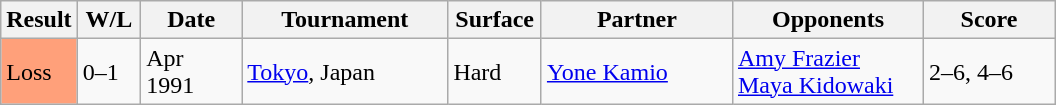<table class="sortable wikitable">
<tr>
<th style="width:40px">Result</th>
<th style="width:35px" class="unsortable">W/L</th>
<th style="width:60px">Date</th>
<th style="width:130px">Tournament</th>
<th style="width:55px">Surface</th>
<th style="width:120px">Partner</th>
<th style="width:120px">Opponents</th>
<th style="width:80px" class="unsortable">Score</th>
</tr>
<tr>
<td style="background:#ffa07a;">Loss</td>
<td>0–1</td>
<td>Apr 1991</td>
<td><a href='#'>Tokyo</a>, Japan</td>
<td>Hard</td>
<td> <a href='#'>Yone Kamio</a></td>
<td> <a href='#'>Amy Frazier</a> <br>  <a href='#'>Maya Kidowaki</a></td>
<td>2–6, 4–6</td>
</tr>
</table>
